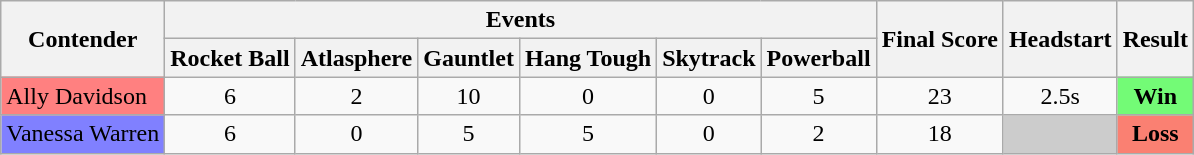<table class="wikitable" style="text-align:center;">
<tr>
<th rowspan=2>Contender</th>
<th colspan=6>Events</th>
<th rowspan=2>Final Score</th>
<th rowspan=2>Headstart</th>
<th rowspan=2>Result</th>
</tr>
<tr>
<th>Rocket Ball</th>
<th>Atlasphere</th>
<th>Gauntlet</th>
<th>Hang Tough</th>
<th>Skytrack</th>
<th>Powerball</th>
</tr>
<tr>
<td bgcolor=#ff8080 style="text-align:left;">Ally Davidson</td>
<td>6</td>
<td>2</td>
<td>10</td>
<td>0</td>
<td>0</td>
<td>5</td>
<td>23</td>
<td>2.5s</td>
<td style="text-align:center; background:#73fb76;"><strong>Win</strong></td>
</tr>
<tr>
<td bgcolor=#8080ff style="text-align:left;">Vanessa Warren</td>
<td>6</td>
<td>0</td>
<td>5</td>
<td>5</td>
<td>0</td>
<td>2</td>
<td>18</td>
<td style="background:#ccc"></td>
<td style="text-align:center; background:salmon;"><strong>Loss</strong></td>
</tr>
</table>
